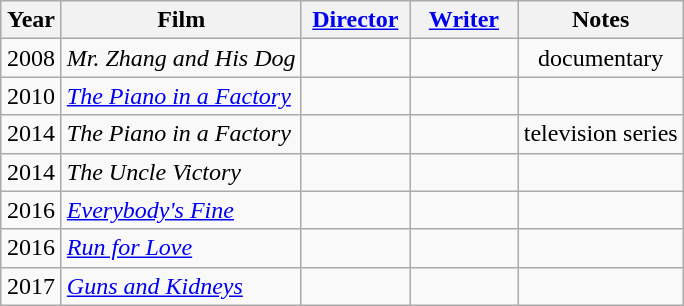<table class="wikitable sortable" style="text-align:center">
<tr>
<th style="width:33px;">Year</th>
<th>Film</th>
<th style="width:65px;"><a href='#'>Director</a></th>
<th width=65><a href='#'>Writer</a></th>
<th>Notes</th>
</tr>
<tr>
<td>2008</td>
<td style="text-align:left"><em>Mr. Zhang and His Dog</em></td>
<td></td>
<td></td>
<td>documentary</td>
</tr>
<tr>
<td>2010</td>
<td style="text-align:left"><em><a href='#'>The Piano in a Factory</a></em></td>
<td></td>
<td></td>
<td></td>
</tr>
<tr>
<td>2014</td>
<td style="text-align:left"><em>The Piano in a Factory</em></td>
<td></td>
<td></td>
<td>television series</td>
</tr>
<tr>
<td>2014</td>
<td style="text-align:left"><em>The Uncle Victory</em></td>
<td></td>
<td></td>
<td></td>
</tr>
<tr>
<td>2016</td>
<td style="text-align:left"><em><a href='#'>Everybody's Fine</a></em></td>
<td></td>
<td></td>
<td></td>
</tr>
<tr>
<td>2016</td>
<td style="text-align:left"><em><a href='#'>Run for Love</a></em></td>
<td></td>
<td></td>
<td></td>
</tr>
<tr>
<td>2017</td>
<td style="text-align:left"><em><a href='#'>Guns and Kidneys</a></em></td>
<td></td>
<td></td>
<td></td>
</tr>
</table>
